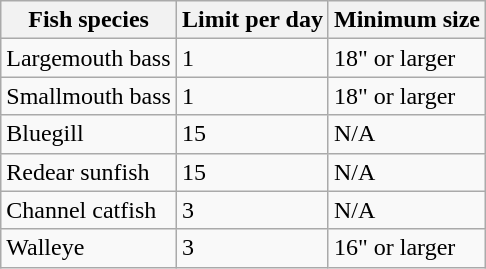<table class="wikitable">
<tr>
<th>Fish species</th>
<th>Limit per day</th>
<th>Minimum size</th>
</tr>
<tr>
<td>Largemouth bass</td>
<td>1</td>
<td>18" or larger</td>
</tr>
<tr>
<td>Smallmouth bass</td>
<td>1</td>
<td>18" or larger</td>
</tr>
<tr>
<td>Bluegill</td>
<td>15</td>
<td>N/A</td>
</tr>
<tr>
<td>Redear sunfish</td>
<td>15</td>
<td>N/A</td>
</tr>
<tr>
<td>Channel catfish</td>
<td>3</td>
<td>N/A</td>
</tr>
<tr>
<td>Walleye</td>
<td>3</td>
<td>16" or larger</td>
</tr>
</table>
